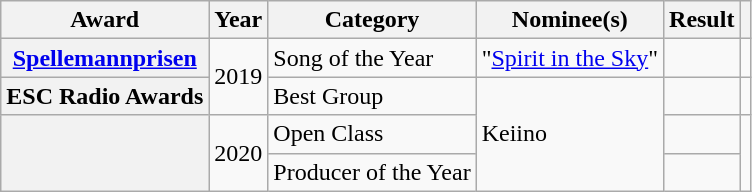<table class="wikitable sortable plainrowheaders">
<tr>
<th scope="col">Award</th>
<th scope="col">Year</th>
<th scope="col">Category</th>
<th scope="col">Nominee(s)</th>
<th scope="col">Result</th>
<th scope="col" class="unsortable"></th>
</tr>
<tr>
<th scope="row"><a href='#'>Spellemannprisen</a></th>
<td rowspan="2">2019</td>
<td>Song of the Year</td>
<td>"<a href='#'>Spirit in the Sky</a>"</td>
<td></td>
<td></td>
</tr>
<tr>
<th scope="row">ESC Radio Awards</th>
<td>Best Group</td>
<td rowspan="3">Keiino</td>
<td></td>
<td></td>
</tr>
<tr>
<th scope="row" rowspan="2"></th>
<td rowspan="2">2020</td>
<td>Open Class</td>
<td></td>
<td rowspan="2"></td>
</tr>
<tr>
<td>Producer of the Year</td>
<td></td>
</tr>
</table>
